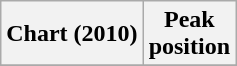<table class="wikitable sortable">
<tr>
<th align="left">Chart (2010)</th>
<th align="center">Peak<br>position</th>
</tr>
<tr>
</tr>
</table>
